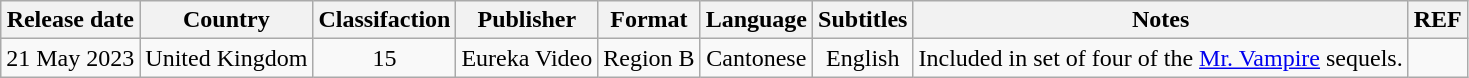<table class="wikitable">
<tr>
<th>Release date<br></th>
<th>Country<br></th>
<th>Classifaction<br></th>
<th>Publisher <br></th>
<th>Format <br></th>
<th>Language</th>
<th>Subtitles</th>
<th>Notes<br></th>
<th>REF</th>
</tr>
<tr style="text-align:center;">
<td>21 May 2023</td>
<td>United Kingdom</td>
<td>15</td>
<td>Eureka Video</td>
<td>Region B</td>
<td>Cantonese</td>
<td>English</td>
<td>Included in set of four of the <a href='#'>Mr. Vampire</a> sequels.</td>
<td></td>
</tr>
</table>
